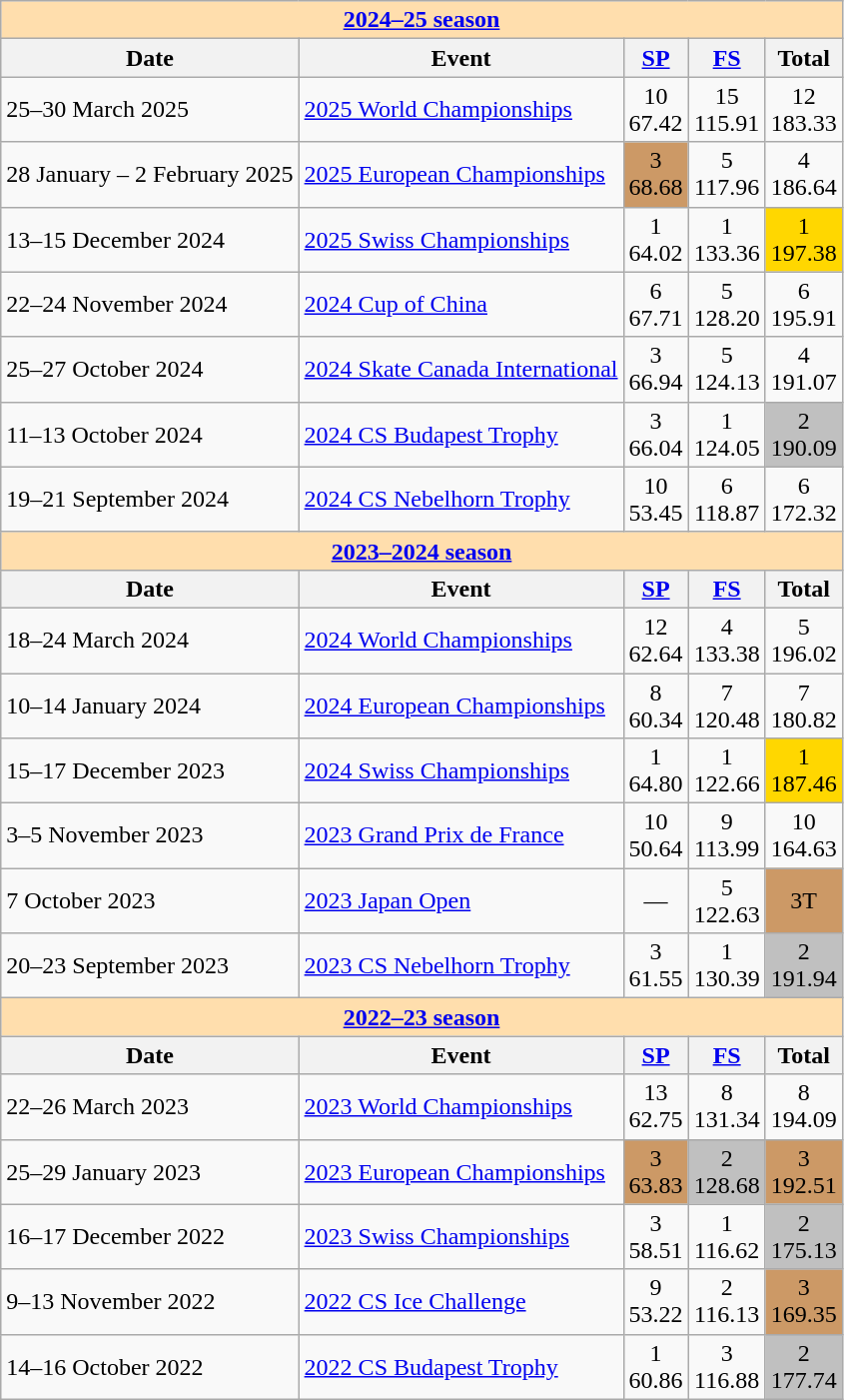<table class="wikitable">
<tr>
<th style="background-color: #ffdead; " colspan=5 align=center><a href='#'><strong>2024–25 season</strong></a></th>
</tr>
<tr>
<th>Date</th>
<th>Event</th>
<th><a href='#'>SP</a></th>
<th><a href='#'>FS</a></th>
<th>Total</th>
</tr>
<tr>
<td>25–30 March 2025</td>
<td><a href='#'>2025 World Championships</a></td>
<td align=center>10 <br> 67.42</td>
<td align=center>15 <br> 115.91</td>
<td align=center>12 <br> 	183.33</td>
</tr>
<tr>
<td>28 January – 2 February 2025</td>
<td><a href='#'>2025 European Championships</a></td>
<td align=center bgcolor=cc9966>3 <br> 68.68</td>
<td align=center>5<br>117.96</td>
<td align=center>4<br>186.64</td>
</tr>
<tr>
<td>13–15 December 2024</td>
<td><a href='#'>2025 Swiss Championships</a></td>
<td align=center>1 <br> 64.02</td>
<td align=center>1 <br> 133.36</td>
<td align=center bgcolor=gold>1 <br> 197.38</td>
</tr>
<tr>
<td>22–24 November 2024</td>
<td><a href='#'>2024 Cup of China</a></td>
<td align=center>6 <br> 67.71</td>
<td align=center>5 <br> 128.20</td>
<td align=center>6 <br> 195.91</td>
</tr>
<tr>
<td>25–27 October 2024</td>
<td><a href='#'>2024 Skate Canada International</a></td>
<td align=center>3 <br> 66.94</td>
<td align=center>5 <br> 124.13</td>
<td align=center>4 <br> 191.07</td>
</tr>
<tr>
<td>11–13 October 2024</td>
<td><a href='#'>2024 CS Budapest Trophy</a></td>
<td align=center>3 <br> 66.04</td>
<td align=center>1 <br> 124.05</td>
<td align=center bgcolor=silver>2 <br> 190.09</td>
</tr>
<tr>
<td>19–21 September 2024</td>
<td><a href='#'>2024 CS Nebelhorn Trophy</a></td>
<td align=center>10 <br> 53.45</td>
<td align=center>6 <br> 118.87</td>
<td align=center>6 <br> 172.32</td>
</tr>
<tr>
<th style="background-color: #ffdead; " colspan=5 align=center><a href='#'><strong>2023–2024 season</strong></a></th>
</tr>
<tr>
<th>Date</th>
<th>Event</th>
<th><a href='#'>SP</a></th>
<th><a href='#'>FS</a></th>
<th>Total</th>
</tr>
<tr>
<td>18–24 March 2024</td>
<td><a href='#'>2024 World Championships</a></td>
<td align=center>12 <br> 62.64</td>
<td align=center>4 <br> 133.38</td>
<td align=center>5 <br> 196.02</td>
</tr>
<tr>
<td>10–14 January 2024</td>
<td><a href='#'>2024 European Championships</a></td>
<td align=center>8 <br> 60.34</td>
<td align=center>7 <br> 120.48</td>
<td align=center>7 <br> 180.82</td>
</tr>
<tr>
<td>15–17 December 2023</td>
<td><a href='#'>2024 Swiss Championships</a></td>
<td align=center>1 <br> 64.80</td>
<td align=center>1 <br> 122.66</td>
<td align=center bgcolor=gold>1 <br> 187.46</td>
</tr>
<tr>
<td>3–5 November 2023</td>
<td><a href='#'>2023 Grand Prix de France</a></td>
<td align=center>10 <br> 50.64</td>
<td align=center>9 <br> 113.99</td>
<td align=center>10 <br> 164.63</td>
</tr>
<tr>
<td>7 October 2023</td>
<td><a href='#'>2023 Japan Open</a></td>
<td align=center>—</td>
<td align=center>5 <br> 122.63</td>
<td align=center bgcolor=cc9966>3T</td>
</tr>
<tr>
<td>20–23 September 2023</td>
<td><a href='#'>2023 CS Nebelhorn Trophy</a></td>
<td align=center>3 <br> 61.55</td>
<td align=center>1 <br> 130.39</td>
<td align=center bgcolor=silver>2 <br> 191.94</td>
</tr>
<tr>
<th colspan="5" style="background-color: #ffdead; " align="center"><a href='#'>2022–23 season</a></th>
</tr>
<tr>
<th>Date</th>
<th>Event</th>
<th><a href='#'>SP</a></th>
<th><a href='#'>FS</a></th>
<th>Total</th>
</tr>
<tr>
<td>22–26 March 2023</td>
<td><a href='#'>2023 World Championships</a></td>
<td align=center>13 <br> 62.75</td>
<td align=center>8 <br> 131.34</td>
<td align=center>8 <br> 194.09</td>
</tr>
<tr>
<td>25–29 January 2023</td>
<td><a href='#'>2023 European Championships</a></td>
<td align=center bgcolor=cc9966>3 <br> 63.83</td>
<td align=center bgcolor=silver>2 <br> 128.68</td>
<td align=center bgcolor=cc9966>3 <br> 192.51</td>
</tr>
<tr>
<td>16–17 December 2022</td>
<td><a href='#'>2023 Swiss Championships</a></td>
<td align=center>3 <br> 58.51</td>
<td align=center>1 <br> 116.62</td>
<td align=center bgcolor=silver>2 <br> 175.13</td>
</tr>
<tr>
<td>9–13 November 2022</td>
<td><a href='#'>2022 CS Ice Challenge</a></td>
<td align=center>9 <br> 53.22</td>
<td align=center>2 <br> 116.13</td>
<td align=center bgcolor=cc9966>3 <br> 169.35</td>
</tr>
<tr>
<td>14–16 October 2022</td>
<td><a href='#'>2022 CS Budapest Trophy</a></td>
<td align=center>1 <br> 60.86</td>
<td align=center>3 <br> 116.88</td>
<td align=center bgcolor=silver>2 <br> 177.74</td>
</tr>
</table>
